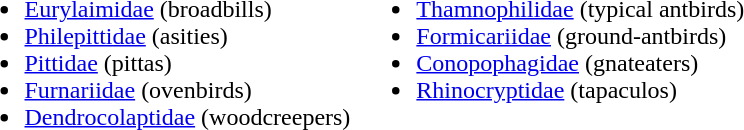<table>
<tr valign="top">
<td><br><ul><li><a href='#'>Eurylaimidae</a> (broadbills)</li><li><a href='#'>Philepittidae</a> (asities)</li><li><a href='#'>Pittidae</a> (pittas)</li><li><a href='#'>Furnariidae</a> (ovenbirds)</li><li><a href='#'>Dendrocolaptidae</a> (woodcreepers)</li></ul></td>
<td><br><ul><li><a href='#'>Thamnophilidae</a> (typical antbirds)</li><li><a href='#'>Formicariidae</a> (ground-antbirds)</li><li><a href='#'>Conopophagidae</a> (gnateaters)</li><li><a href='#'>Rhinocryptidae</a> (tapaculos)</li></ul></td>
</tr>
</table>
